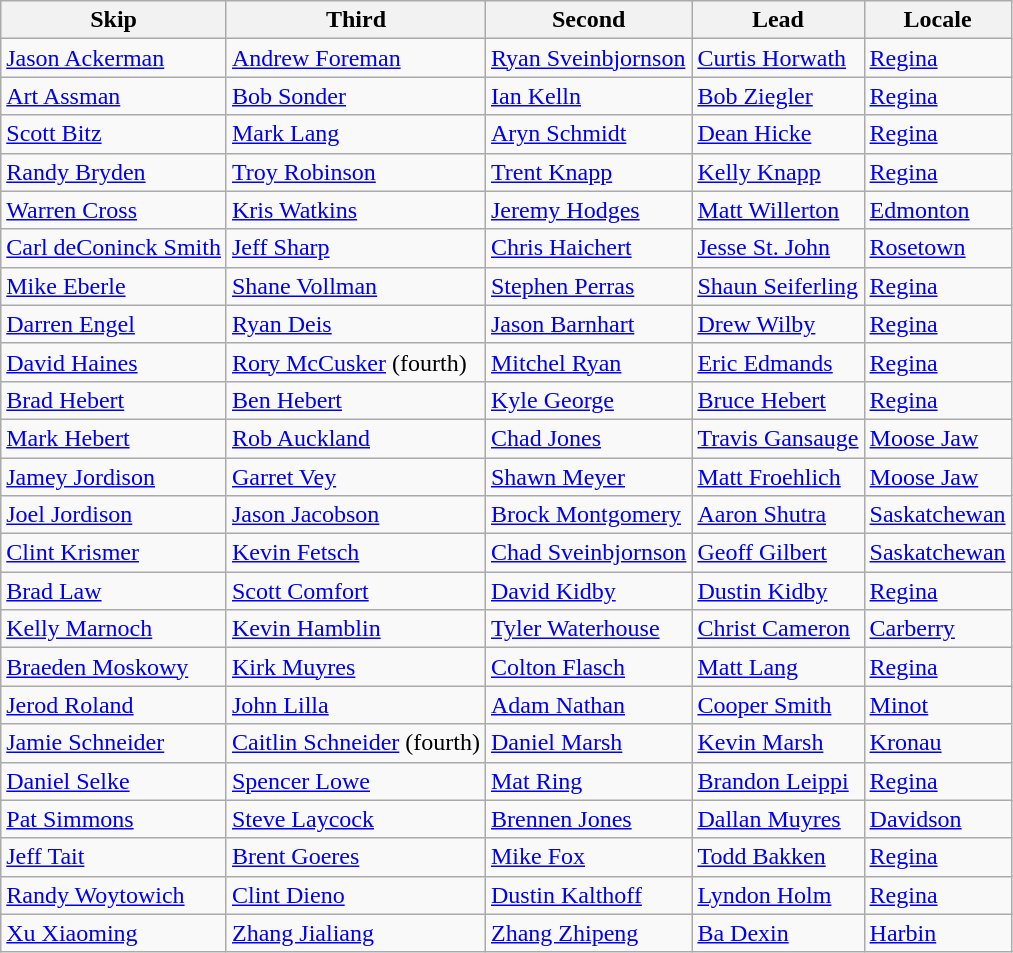<table class="wikitable">
<tr>
<th>Skip</th>
<th>Third</th>
<th>Second</th>
<th>Lead</th>
<th>Locale</th>
</tr>
<tr>
<td><a href='#'>Jason Ackerman</a></td>
<td><a href='#'>Andrew Foreman</a></td>
<td><a href='#'>Ryan Sveinbjornson</a></td>
<td><a href='#'>Curtis Horwath</a></td>
<td> <a href='#'>Regina</a></td>
</tr>
<tr>
<td><a href='#'>Art Assman</a></td>
<td><a href='#'>Bob Sonder</a></td>
<td><a href='#'>Ian Kelln</a></td>
<td><a href='#'>Bob Ziegler</a></td>
<td> <a href='#'>Regina</a></td>
</tr>
<tr>
<td><a href='#'>Scott Bitz</a></td>
<td><a href='#'>Mark Lang</a></td>
<td><a href='#'>Aryn Schmidt</a></td>
<td><a href='#'>Dean Hicke</a></td>
<td> <a href='#'>Regina</a></td>
</tr>
<tr>
<td><a href='#'>Randy Bryden</a></td>
<td><a href='#'>Troy Robinson</a></td>
<td><a href='#'>Trent Knapp</a></td>
<td><a href='#'>Kelly Knapp</a></td>
<td> <a href='#'>Regina</a></td>
</tr>
<tr>
<td><a href='#'>Warren Cross</a></td>
<td><a href='#'>Kris Watkins</a></td>
<td><a href='#'>Jeremy Hodges</a></td>
<td><a href='#'>Matt Willerton</a></td>
<td> <a href='#'>Edmonton</a></td>
</tr>
<tr>
<td><a href='#'>Carl deConinck Smith</a></td>
<td><a href='#'>Jeff Sharp</a></td>
<td><a href='#'>Chris Haichert</a></td>
<td><a href='#'>Jesse St. John</a></td>
<td> <a href='#'>Rosetown</a></td>
</tr>
<tr>
<td><a href='#'>Mike Eberle</a></td>
<td><a href='#'>Shane Vollman</a></td>
<td><a href='#'>Stephen Perras</a></td>
<td><a href='#'>Shaun Seiferling</a></td>
<td> <a href='#'>Regina</a></td>
</tr>
<tr>
<td><a href='#'>Darren Engel</a></td>
<td><a href='#'>Ryan Deis</a></td>
<td><a href='#'>Jason Barnhart</a></td>
<td><a href='#'>Drew Wilby</a></td>
<td> <a href='#'>Regina</a></td>
</tr>
<tr>
<td><a href='#'>David Haines</a></td>
<td><a href='#'>Rory McCusker</a> (fourth)</td>
<td><a href='#'>Mitchel Ryan</a></td>
<td><a href='#'>Eric Edmands</a></td>
<td> <a href='#'>Regina</a></td>
</tr>
<tr>
<td><a href='#'>Brad Hebert</a></td>
<td><a href='#'>Ben Hebert</a></td>
<td><a href='#'>Kyle George</a></td>
<td><a href='#'>Bruce Hebert</a></td>
<td> <a href='#'>Regina</a></td>
</tr>
<tr>
<td><a href='#'>Mark Hebert</a></td>
<td><a href='#'>Rob Auckland</a></td>
<td><a href='#'>Chad Jones</a></td>
<td><a href='#'>Travis Gansauge</a></td>
<td> <a href='#'>Moose Jaw</a></td>
</tr>
<tr>
<td><a href='#'>Jamey Jordison</a></td>
<td><a href='#'>Garret Vey</a></td>
<td><a href='#'>Shawn Meyer</a></td>
<td><a href='#'>Matt Froehlich</a></td>
<td> <a href='#'>Moose Jaw</a></td>
</tr>
<tr>
<td><a href='#'>Joel Jordison</a></td>
<td><a href='#'>Jason Jacobson</a></td>
<td><a href='#'>Brock Montgomery</a></td>
<td><a href='#'>Aaron Shutra</a></td>
<td> <a href='#'>Saskatchewan</a></td>
</tr>
<tr>
<td><a href='#'>Clint Krismer</a></td>
<td><a href='#'>Kevin Fetsch</a></td>
<td><a href='#'>Chad Sveinbjornson</a></td>
<td><a href='#'>Geoff Gilbert</a></td>
<td> <a href='#'>Saskatchewan</a></td>
</tr>
<tr>
<td><a href='#'>Brad Law</a></td>
<td><a href='#'>Scott Comfort</a></td>
<td><a href='#'>David Kidby</a></td>
<td><a href='#'>Dustin Kidby</a></td>
<td> <a href='#'>Regina</a></td>
</tr>
<tr>
<td><a href='#'>Kelly Marnoch</a></td>
<td><a href='#'>Kevin Hamblin</a></td>
<td><a href='#'>Tyler Waterhouse</a></td>
<td><a href='#'>Christ Cameron</a></td>
<td> <a href='#'>Carberry</a></td>
</tr>
<tr>
<td><a href='#'>Braeden Moskowy</a></td>
<td><a href='#'>Kirk Muyres</a></td>
<td><a href='#'>Colton Flasch</a></td>
<td><a href='#'>Matt Lang</a></td>
<td> <a href='#'>Regina</a></td>
</tr>
<tr>
<td><a href='#'>Jerod Roland</a></td>
<td><a href='#'>John Lilla</a></td>
<td><a href='#'>Adam Nathan</a></td>
<td><a href='#'>Cooper Smith</a></td>
<td> <a href='#'>Minot</a></td>
</tr>
<tr>
<td><a href='#'>Jamie Schneider</a></td>
<td><a href='#'>Caitlin Schneider</a> (fourth)</td>
<td><a href='#'>Daniel Marsh</a></td>
<td><a href='#'>Kevin Marsh</a></td>
<td> <a href='#'>Kronau</a></td>
</tr>
<tr>
<td><a href='#'>Daniel Selke</a></td>
<td><a href='#'>Spencer Lowe</a></td>
<td><a href='#'>Mat Ring</a></td>
<td><a href='#'>Brandon Leippi</a></td>
<td> <a href='#'>Regina</a></td>
</tr>
<tr>
<td><a href='#'>Pat Simmons</a></td>
<td><a href='#'>Steve Laycock</a></td>
<td><a href='#'>Brennen Jones</a></td>
<td><a href='#'>Dallan Muyres</a></td>
<td> <a href='#'>Davidson</a></td>
</tr>
<tr>
<td><a href='#'>Jeff Tait</a></td>
<td><a href='#'>Brent Goeres</a></td>
<td><a href='#'>Mike Fox</a></td>
<td><a href='#'>Todd Bakken</a></td>
<td> <a href='#'>Regina</a></td>
</tr>
<tr>
<td><a href='#'>Randy Woytowich</a></td>
<td><a href='#'>Clint Dieno</a></td>
<td><a href='#'>Dustin Kalthoff</a></td>
<td><a href='#'>Lyndon Holm</a></td>
<td> <a href='#'>Regina</a></td>
</tr>
<tr>
<td><a href='#'>Xu Xiaoming</a></td>
<td><a href='#'>Zhang Jialiang</a></td>
<td><a href='#'>Zhang Zhipeng</a></td>
<td><a href='#'>Ba Dexin</a></td>
<td> <a href='#'>Harbin</a></td>
</tr>
</table>
